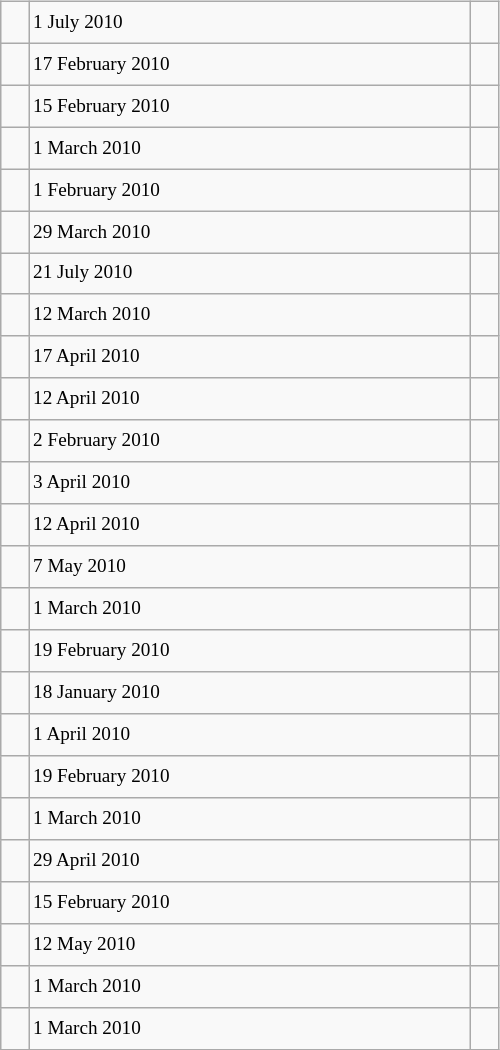<table class="wikitable" style="font-size: 80%; float: left; width: 26em; margin-right: 1em; height: 700px">
<tr>
<td></td>
<td>1 July 2010</td>
<td></td>
</tr>
<tr>
<td></td>
<td>17 February 2010</td>
<td></td>
</tr>
<tr>
<td></td>
<td>15 February 2010</td>
<td></td>
</tr>
<tr>
<td></td>
<td>1 March 2010</td>
<td></td>
</tr>
<tr>
<td></td>
<td>1 February 2010</td>
<td></td>
</tr>
<tr>
<td></td>
<td>29 March 2010</td>
<td></td>
</tr>
<tr>
<td></td>
<td>21 July 2010</td>
<td></td>
</tr>
<tr>
<td></td>
<td>12 March 2010</td>
<td></td>
</tr>
<tr>
<td></td>
<td>17 April 2010</td>
<td></td>
</tr>
<tr>
<td></td>
<td>12 April 2010</td>
<td></td>
</tr>
<tr>
<td></td>
<td>2 February 2010</td>
<td></td>
</tr>
<tr>
<td></td>
<td>3 April 2010</td>
<td></td>
</tr>
<tr>
<td></td>
<td>12 April 2010</td>
<td></td>
</tr>
<tr>
<td></td>
<td>7 May 2010</td>
<td></td>
</tr>
<tr>
<td></td>
<td>1 March 2010</td>
<td></td>
</tr>
<tr>
<td></td>
<td>19 February 2010</td>
<td></td>
</tr>
<tr>
<td></td>
<td>18 January 2010</td>
<td></td>
</tr>
<tr>
<td></td>
<td>1 April 2010</td>
<td></td>
</tr>
<tr>
<td></td>
<td>19 February 2010</td>
<td></td>
</tr>
<tr>
<td></td>
<td>1 March 2010</td>
<td></td>
</tr>
<tr>
<td></td>
<td>29 April 2010</td>
<td></td>
</tr>
<tr>
<td></td>
<td>15 February 2010</td>
<td></td>
</tr>
<tr>
<td></td>
<td>12 May 2010</td>
<td></td>
</tr>
<tr>
<td></td>
<td>1 March 2010</td>
<td></td>
</tr>
<tr>
<td></td>
<td>1 March 2010</td>
<td></td>
</tr>
</table>
